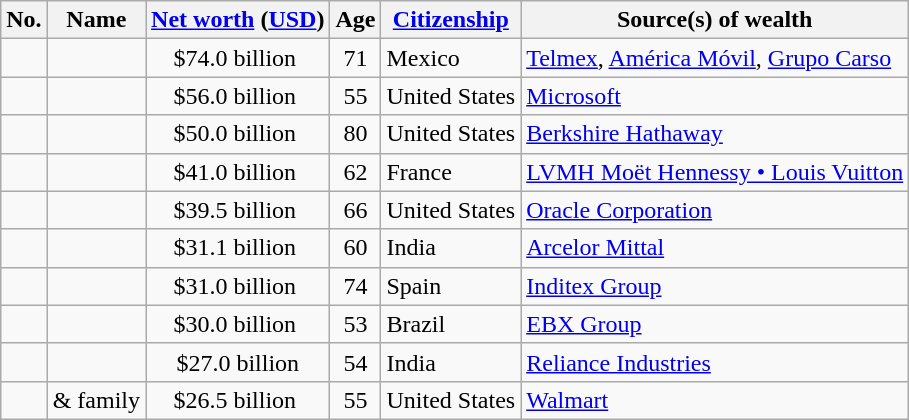<table class="wikitable sortable">
<tr>
<th>No.</th>
<th>Name</th>
<th><a href='#'>Net worth</a> (<a href='#'>USD</a>)</th>
<th>Age</th>
<th><a href='#'>Citizenship</a></th>
<th>Source(s) of wealth</th>
</tr>
<tr>
<td style="text-align:center;"> </td>
<td></td>
<td style="text-align:center;">$74.0 billion </td>
<td style="text-align:center;">71</td>
<td>Mexico</td>
<td><a href='#'>Telmex</a>, <a href='#'>América Móvil</a>, <a href='#'>Grupo Carso</a></td>
</tr>
<tr>
<td style="text-align:center;"> </td>
<td></td>
<td style="text-align:center;">$56.0 billion </td>
<td style="text-align:center;">55</td>
<td>United States</td>
<td><a href='#'>Microsoft</a></td>
</tr>
<tr>
<td style="text-align:center;"> </td>
<td></td>
<td style="text-align:center;">$50.0 billion </td>
<td style="text-align:center;">80</td>
<td>United States</td>
<td><a href='#'>Berkshire Hathaway</a></td>
</tr>
<tr>
<td style="text-align:center;"> </td>
<td></td>
<td style="text-align:center;">$41.0 billion </td>
<td style="text-align:center;">62</td>
<td>France</td>
<td><a href='#'>LVMH Moët Hennessy • Louis Vuitton</a></td>
</tr>
<tr>
<td style="text-align:center;"> </td>
<td></td>
<td style="text-align:center;">$39.5 billion </td>
<td style="text-align:center;">66</td>
<td>United States</td>
<td><a href='#'>Oracle Corporation</a></td>
</tr>
<tr>
<td style="text-align:center;"> </td>
<td></td>
<td style="text-align:center;">$31.1 billion </td>
<td style="text-align:center;">60</td>
<td>India</td>
<td><a href='#'>Arcelor Mittal</a></td>
</tr>
<tr>
<td style="text-align:center;"> </td>
<td></td>
<td style="text-align:center;">$31.0 billion </td>
<td style="text-align:center;">74</td>
<td>Spain</td>
<td><a href='#'>Inditex Group</a></td>
</tr>
<tr>
<td style="text-align:center;"> </td>
<td></td>
<td style="text-align:center;">$30.0 billion </td>
<td style="text-align:center;">53</td>
<td>Brazil</td>
<td><a href='#'>EBX Group</a></td>
</tr>
<tr>
<td style="text-align:center;"> </td>
<td></td>
<td style="text-align:center;">$27.0 billion </td>
<td style="text-align:center;">54</td>
<td>India</td>
<td><a href='#'>Reliance Industries</a></td>
</tr>
<tr>
<td style="text-align:center;"> </td>
<td> & family</td>
<td style="text-align:center;">$26.5 billion </td>
<td style="text-align:center;">55</td>
<td>United States</td>
<td><a href='#'>Walmart</a></td>
</tr>
</table>
